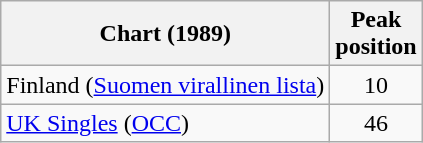<table class="wikitable sortable">
<tr>
<th align="left">Chart (1989)</th>
<th align="left">Peak<br>position</th>
</tr>
<tr>
<td align="left">Finland (<a href='#'>Suomen virallinen lista</a>)</td>
<td align="center">10</td>
</tr>
<tr>
<td align="left"><a href='#'>UK Singles</a> (<a href='#'>OCC</a>)</td>
<td align="center">46</td>
</tr>
</table>
